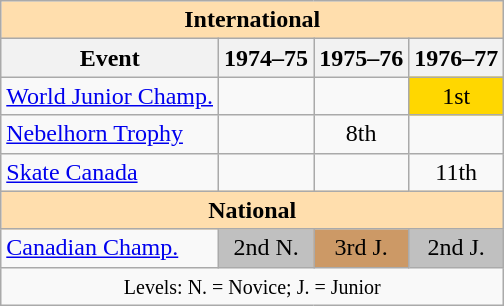<table class="wikitable" style="text-align:center">
<tr>
<th style="background-color: #ffdead; " colspan=4 align=center>International</th>
</tr>
<tr>
<th>Event</th>
<th>1974–75</th>
<th>1975–76</th>
<th>1976–77</th>
</tr>
<tr>
<td align=left><a href='#'>World Junior Champ.</a></td>
<td></td>
<td></td>
<td bgcolor=gold>1st</td>
</tr>
<tr>
<td align=left><a href='#'>Nebelhorn Trophy</a></td>
<td></td>
<td>8th</td>
<td></td>
</tr>
<tr>
<td align=left><a href='#'>Skate Canada</a></td>
<td></td>
<td></td>
<td>11th</td>
</tr>
<tr>
<th style="background-color: #ffdead; " colspan=4 align=center>National</th>
</tr>
<tr>
<td align=left><a href='#'>Canadian Champ.</a></td>
<td bgcolor=silver>2nd N.</td>
<td bgcolor=cc9966>3rd J.</td>
<td bgcolor=silver>2nd J.</td>
</tr>
<tr>
<td colspan=4 align=center><small> Levels: N. = Novice; J. = Junior </small></td>
</tr>
</table>
